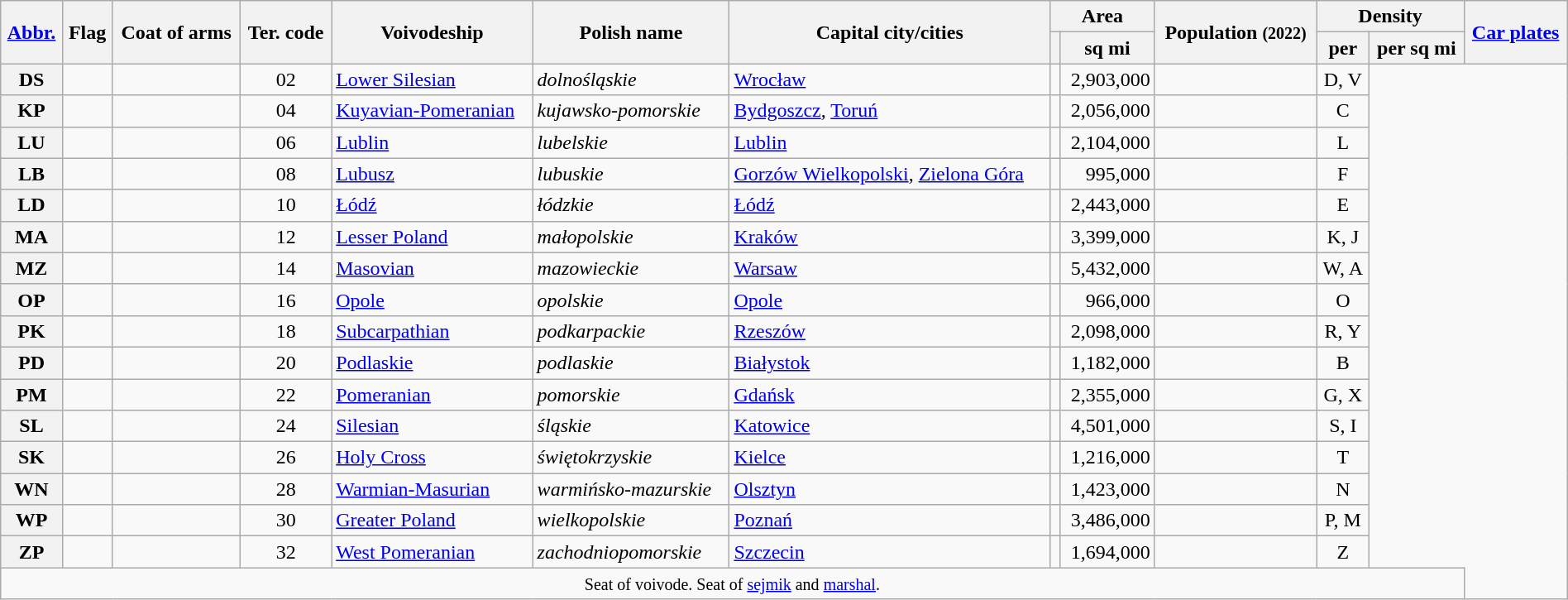<table width="100%" class="wikitable sortable">
<tr>
<th rowspan=2 scope="col"><a href='#'>Abbr.</a></th>
<th rowspan=2  class="unsortable" scope="col">Flag</th>
<th rowspan=2 scope="col">Coat of arms</th>
<th rowspan=2 scope="col">Ter. code</th>
<th rowspan=2  scope="col">Voivodeship</th>
<th rowspan=2  scope="col">Polish name</th>
<th rowspan=2  scope="col">Capital city/cities</th>
<th colspan=2  scope="col">Area</th>
<th rowspan=2  scope="col">Population <small>(2022)</small></th>
<th colspan=2  scope="col">Density</th>
<th rowspan=2 scope="col"><a href='#'>Car plates</a></th>
</tr>
<tr>
<th></th>
<th>sq mi</th>
<th>per </th>
<th>per sq mi</th>
</tr>
<tr>
<th scope="row" align="center">DS</th>
<td align="center"></td>
<td align="center"></td>
<td align="center">02</td>
<td><a href='#'>Lower Silesian</a></td>
<td><em>dolnośląskie</em></td>
<td><a href='#'>Wrocław</a></td>
<td></td>
<td align="right">2,903,000</td>
<td></td>
<td align="center">D, V</td>
</tr>
<tr>
<th scope="row" align="center">KP</th>
<td align="center"></td>
<td align="center"></td>
<td align="center">04</td>
<td><a href='#'>Kuyavian-Pomeranian</a></td>
<td><em>kujawsko-pomorskie</em></td>
<td><a href='#'>Bydgoszcz</a>, <a href='#'>Toruń</a></td>
<td></td>
<td align="right">2,056,000</td>
<td></td>
<td align="center">C</td>
</tr>
<tr>
<th scope="row" align="center">LU</th>
<td align="center"></td>
<td align="center"></td>
<td align="center">06</td>
<td><a href='#'>Lublin</a></td>
<td><em>lubelskie</em></td>
<td><a href='#'>Lublin</a></td>
<td></td>
<td align="right">2,104,000</td>
<td></td>
<td align="center">L</td>
</tr>
<tr>
<th scope="row" align="center">LB</th>
<td align="center"></td>
<td align="center"></td>
<td align="center">08</td>
<td><a href='#'>Lubusz</a></td>
<td><em>lubuskie</em></td>
<td><a href='#'>Gorzów Wielkopolski</a>, <a href='#'>Zielona Góra</a></td>
<td></td>
<td align="right">995,000</td>
<td></td>
<td align="center">F</td>
</tr>
<tr>
<th scope="row" align="center">LD</th>
<td align="center"></td>
<td align="center"></td>
<td align="center">10</td>
<td><a href='#'>Łódź</a></td>
<td><em>łódzkie</em></td>
<td><a href='#'>Łódź</a></td>
<td></td>
<td align="right">2,443,000</td>
<td></td>
<td align="center">E</td>
</tr>
<tr>
<th scope="row" align="center">MA</th>
<td align="center"></td>
<td align="center"></td>
<td align="center">12</td>
<td><a href='#'>Lesser Poland</a></td>
<td><em>małopolskie</em></td>
<td><a href='#'>Kraków</a></td>
<td></td>
<td align="right">3,399,000</td>
<td></td>
<td align="center">K, J</td>
</tr>
<tr>
<th scope="row" align="center">MZ</th>
<td align="center"></td>
<td align="center"></td>
<td align="center">14</td>
<td><a href='#'>Masovian</a></td>
<td><em>mazowieckie</em></td>
<td><a href='#'>Warsaw</a></td>
<td></td>
<td align="right">5,432,000</td>
<td></td>
<td align="center">W, A</td>
</tr>
<tr>
<th scope="row" align="center">OP</th>
<td align="center"></td>
<td align="center"></td>
<td align="center">16</td>
<td><a href='#'>Opole</a></td>
<td><em>opolskie</em></td>
<td><a href='#'>Opole</a></td>
<td></td>
<td align="right">966,000</td>
<td></td>
<td align="center">O</td>
</tr>
<tr>
<th scope="row" align="center">PK</th>
<td align="center"></td>
<td align="center"></td>
<td align="center">18</td>
<td><a href='#'>Subcarpathian</a></td>
<td><em>podkarpackie</em></td>
<td><a href='#'>Rzeszów</a></td>
<td></td>
<td align="right">2,098,000</td>
<td></td>
<td align="center">R, Y</td>
</tr>
<tr>
<th scope="row" align="center">PD</th>
<td align="center"></td>
<td align="center"></td>
<td align="center">20</td>
<td><a href='#'>Podlaskie</a></td>
<td><em>podlaskie</em></td>
<td><a href='#'>Białystok</a></td>
<td></td>
<td align="right">1,182,000</td>
<td></td>
<td align="center">B</td>
</tr>
<tr>
<th scope="row" align="center">PM</th>
<td align="center"></td>
<td align="center"></td>
<td align="center">22</td>
<td><a href='#'>Pomeranian</a></td>
<td><em>pomorskie</em></td>
<td><a href='#'>Gdańsk</a></td>
<td></td>
<td align="right">2,355,000</td>
<td></td>
<td align="center">G, X</td>
</tr>
<tr>
<th scope="row" align="center">SL</th>
<td align="center"></td>
<td align="center"></td>
<td align="center">24</td>
<td><a href='#'>Silesian</a></td>
<td><em>śląskie</em></td>
<td><a href='#'>Katowice</a></td>
<td></td>
<td align="right">4,501,000</td>
<td></td>
<td align="center">S, I</td>
</tr>
<tr>
<th scope="row" align="center">SK</th>
<td align="center"></td>
<td align="center"></td>
<td align="center">26</td>
<td><a href='#'>Holy Cross</a></td>
<td><em>świętokrzyskie</em></td>
<td><a href='#'>Kielce</a></td>
<td></td>
<td align="right">1,216,000</td>
<td></td>
<td align="center">T</td>
</tr>
<tr>
<th scope="row" align="center">WN</th>
<td align="center"></td>
<td align="center"></td>
<td align="center">28</td>
<td><a href='#'>Warmian-Masurian</a></td>
<td><em>warmińsko-mazurskie</em></td>
<td><a href='#'>Olsztyn</a></td>
<td></td>
<td align="right">1,423,000</td>
<td></td>
<td align="center">N</td>
</tr>
<tr>
<th scope="row" align="center">WP</th>
<td align="center"></td>
<td align="center"></td>
<td align="center">30</td>
<td><a href='#'>Greater Poland</a></td>
<td><em>wielkopolskie</em></td>
<td><a href='#'>Poznań</a></td>
<td></td>
<td align="right">3,486,000</td>
<td></td>
<td align="center">P, M</td>
</tr>
<tr>
<th scope="row" align="center">ZP</th>
<td align="center"></td>
<td align="center"></td>
<td align="center">32</td>
<td><a href='#'>West Pomeranian</a></td>
<td><em>zachodniopomorskie</em></td>
<td><a href='#'>Szczecin</a></td>
<td></td>
<td align="right">1,694,000</td>
<td></td>
<td align="center">Z</td>
</tr>
<tr class="sortbottom">
<td align="center" colspan="12"><small><strong></strong> Seat of voivode. <strong></strong> Seat of <a href='#'>sejmik</a> and <a href='#'>marshal</a>.</small></td>
</tr>
</table>
